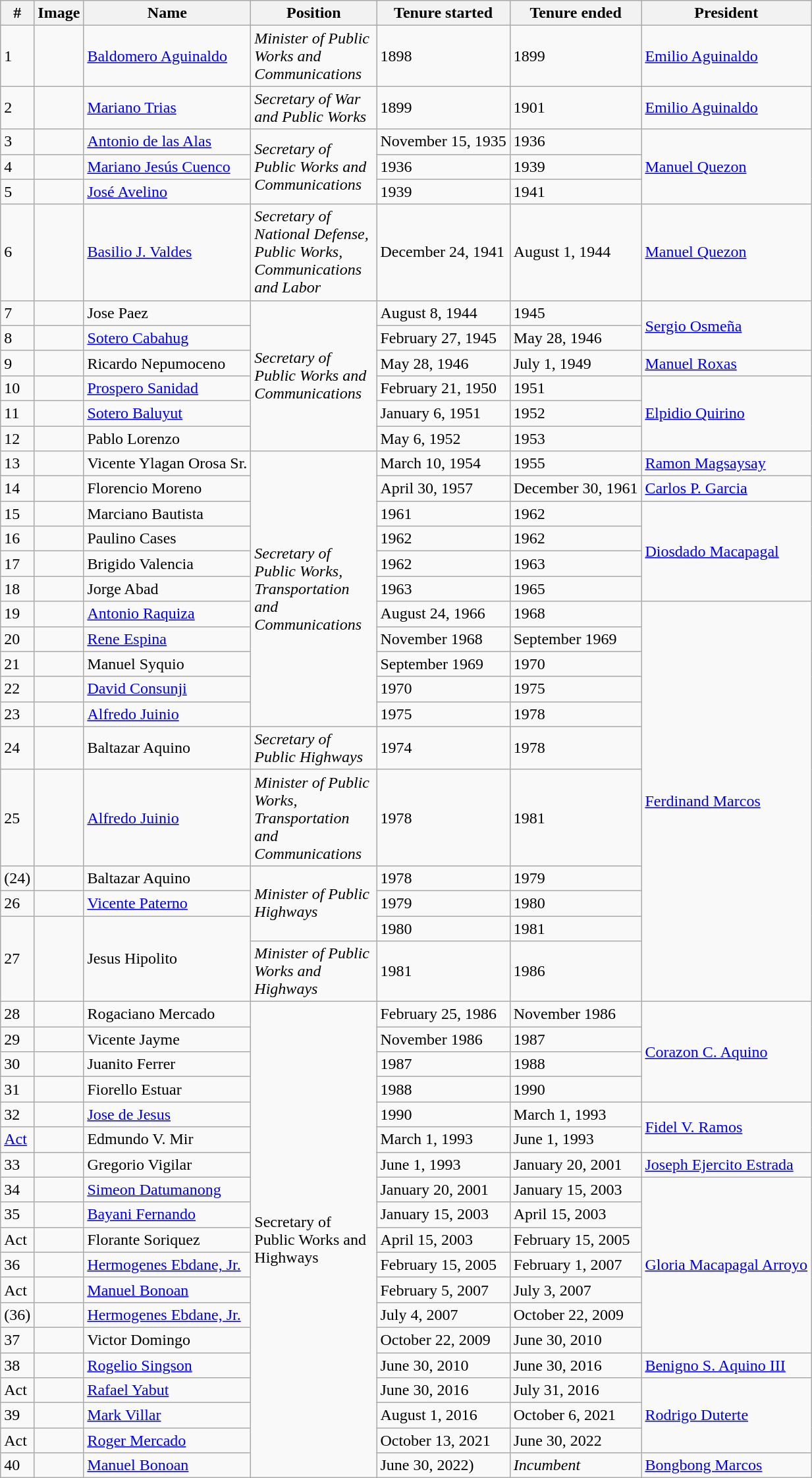<table class=wikitable>
<tr>
<th>#</th>
<th>Image</th>
<th>Name</th>
<th width=120px>Position</th>
<th>Tenure started</th>
<th>Tenure ended</th>
<th>President</th>
</tr>
<tr>
<td>1</td>
<td></td>
<td><a href='#'>Baldomero Aguinaldo</a></td>
<td><em>Minister of Public Works and Communications</em></td>
<td>1898</td>
<td>1899</td>
<td><a href='#'>Emilio Aguinaldo</a></td>
</tr>
<tr>
<td>2</td>
<td></td>
<td><a href='#'>Mariano Trias</a></td>
<td><em>Secretary of War and Public Works</em></td>
<td>1899</td>
<td>1901</td>
<td><a href='#'>Emilio Aguinaldo</a></td>
</tr>
<tr>
<td>3</td>
<td></td>
<td><a href='#'>Antonio de las Alas</a></td>
<td rowspan="3"><em>Secretary of Public Works and Communications</em></td>
<td>November 15, 1935</td>
<td>1936</td>
<td rowspan="3"><a href='#'>Manuel Quezon</a></td>
</tr>
<tr>
<td>4</td>
<td></td>
<td><a href='#'>Mariano Jesús Cuenco</a></td>
<td>1936</td>
<td>1939</td>
</tr>
<tr>
<td>5</td>
<td></td>
<td><a href='#'>José Avelino</a></td>
<td>1939</td>
<td>1941</td>
</tr>
<tr>
<td>6</td>
<td></td>
<td><a href='#'>Basilio J. Valdes</a></td>
<td><em>Secretary of National Defense, Public Works, Communications and Labor</em></td>
<td>December 24, 1941</td>
<td>August 1, 1944</td>
<td><a href='#'>Manuel Quezon</a></td>
</tr>
<tr>
<td>7</td>
<td></td>
<td>Jose Paez</td>
<td rowspan="7"><em>Secretary of Public Works and Communications</em></td>
<td>August 8, 1944</td>
<td>1945</td>
<td rowspan="2"><a href='#'>Sergio Osmeña</a></td>
</tr>
<tr>
<td>8</td>
<td></td>
<td><a href='#'>Sotero Cabahug</a></td>
<td>February 27, 1945</td>
<td>May 28, 1946</td>
</tr>
<tr>
<td rowspan=2>9</td>
<td rowspan=2></td>
<td rowspan=2>Ricardo Nepumoceno</td>
<td rowspan=2>May 28, 1946</td>
<td rowspan=2>July 1, 1949</td>
<td><a href='#'>Manuel Roxas</a></td>
</tr>
<tr>
<td rowspan=4><a href='#'>Elpidio Quirino</a></td>
</tr>
<tr>
<td>10</td>
<td></td>
<td><a href='#'>Prospero Sanidad</a></td>
<td>February 21, 1950</td>
<td>1951</td>
</tr>
<tr>
<td>11</td>
<td></td>
<td><a href='#'>Sotero Baluyut</a></td>
<td>January 6, 1951</td>
<td>1952</td>
</tr>
<tr>
<td>12</td>
<td></td>
<td>Pablo Lorenzo</td>
<td>May 6, 1952</td>
<td>1953</td>
</tr>
<tr>
<td>13</td>
<td></td>
<td>Vicente Ylagan Orosa Sr.</td>
<td rowspan="12"><em>Secretary of Public Works, Transportation and Communications</em></td>
<td>March 10, 1954</td>
<td>1955</td>
<td rowspan="2"><a href='#'>Ramon Magsaysay</a></td>
</tr>
<tr>
<td rowspan=2>14</td>
<td rowspan=2></td>
<td rowspan=2>Florencio Moreno</td>
<td rowspan=2>April 30, 1957</td>
<td rowspan=2>December 30, 1961</td>
</tr>
<tr>
<td><a href='#'>Carlos P. Garcia</a></td>
</tr>
<tr>
<td>15</td>
<td></td>
<td>Marciano Bautista</td>
<td>1961</td>
<td>1962</td>
<td rowspan=4><a href='#'>Diosdado Macapagal</a></td>
</tr>
<tr>
<td>16</td>
<td></td>
<td>Paulino Cases</td>
<td>1962</td>
<td>1962</td>
</tr>
<tr>
<td>17</td>
<td></td>
<td>Brigido Valencia</td>
<td>1962</td>
<td>1963</td>
</tr>
<tr>
<td>18</td>
<td></td>
<td>Jorge Abad</td>
<td>1963</td>
<td>1965</td>
</tr>
<tr>
<td>19</td>
<td></td>
<td><a href='#'>Antonio Raquiza</a></td>
<td>August 24, 1966</td>
<td>1968</td>
<td rowspan="11"><a href='#'>Ferdinand Marcos</a></td>
</tr>
<tr>
<td>20</td>
<td></td>
<td><a href='#'>Rene Espina</a></td>
<td>November 1968</td>
<td>September 1969</td>
</tr>
<tr>
<td>21</td>
<td></td>
<td>Manuel Syquio</td>
<td>September 1969</td>
<td>1970</td>
</tr>
<tr>
<td>22</td>
<td></td>
<td><a href='#'>David Consunji</a></td>
<td>1970</td>
<td>1975</td>
</tr>
<tr>
<td>23</td>
<td></td>
<td><a href='#'>Alfredo Juinio</a></td>
<td>1975</td>
<td>1978</td>
</tr>
<tr>
<td>24</td>
<td></td>
<td>Baltazar Aquino</td>
<td><em>Secretary of Public Highways</em></td>
<td>1974</td>
<td>1978</td>
</tr>
<tr>
<td>25</td>
<td></td>
<td><a href='#'>Alfredo Juinio</a></td>
<td><em>Minister of Public Works, Transportation and Communications</em></td>
<td>1978</td>
<td>1981</td>
</tr>
<tr>
<td>(24)</td>
<td></td>
<td>Baltazar Aquino</td>
<td rowspan="3"><em>Minister of Public Highways</em></td>
<td>1978</td>
<td>1979</td>
</tr>
<tr>
<td>26</td>
<td></td>
<td><a href='#'>Vicente Paterno</a></td>
<td>1979</td>
<td>1980</td>
</tr>
<tr>
<td rowspan="2">27</td>
<td rowspan="2"></td>
<td rowspan="2">Jesus Hipolito</td>
<td>1980</td>
<td>1981</td>
</tr>
<tr>
<td><em>Minister of Public Works and Highways</em></td>
<td>1981</td>
<td>1986</td>
</tr>
<tr>
<td>28</td>
<td></td>
<td>Rogaciano Mercado</td>
<td rowspan="21">Secretary of Public Works and Highways</td>
<td>February 25, 1986</td>
<td>November 1986</td>
<td rowspan="5"><a href='#'>Corazon C. Aquino</a></td>
</tr>
<tr>
<td>29</td>
<td></td>
<td>Vicente Jayme</td>
<td>November 1986</td>
<td>1987</td>
</tr>
<tr>
<td>30</td>
<td></td>
<td>Juanito Ferrer</td>
<td>1987</td>
<td>1988</td>
</tr>
<tr>
<td>31</td>
<td></td>
<td>Fiorello Estuar</td>
<td>1988</td>
<td>1990</td>
</tr>
<tr>
<td rowspan=2>32</td>
<td rowspan=2></td>
<td rowspan=2><a href='#'>Jose de Jesus</a></td>
<td rowspan=2>1990</td>
<td rowspan=2>March 1, 1993</td>
</tr>
<tr>
<td rowspan=3><a href='#'>Fidel V. Ramos</a></td>
</tr>
<tr>
<td><a href='#'>Act</a></td>
<td></td>
<td>Edmundo V. Mir</td>
<td>March 1, 1993</td>
<td>June 1, 1993</td>
</tr>
<tr>
<td rowspan=2>33</td>
<td rowspan=2></td>
<td rowspan=2>Gregorio Vigilar</td>
<td rowspan=2>June 1, 1993</td>
<td rowspan=2>January 20, 2001</td>
</tr>
<tr>
<td><a href='#'>Joseph Ejercito Estrada</a></td>
</tr>
<tr>
<td>34</td>
<td></td>
<td><a href='#'>Simeon Datumanong</a></td>
<td>January 20, 2001</td>
<td>January 15, 2003</td>
<td rowspan=7><a href='#'>Gloria Macapagal Arroyo</a></td>
</tr>
<tr>
<td>35</td>
<td></td>
<td><a href='#'>Bayani Fernando</a></td>
<td>January 15, 2003</td>
<td>April 15, 2003</td>
</tr>
<tr>
<td>Act</td>
<td></td>
<td>Florante Soriquez</td>
<td>April 15, 2003</td>
<td>February 15, 2005</td>
</tr>
<tr>
<td>36</td>
<td></td>
<td><a href='#'>Hermogenes Ebdane, Jr.</a></td>
<td>February 15, 2005</td>
<td>February 1, 2007</td>
</tr>
<tr>
<td>Act</td>
<td></td>
<td><a href='#'>Manuel Bonoan</a></td>
<td>February 5, 2007</td>
<td>July 3, 2007</td>
</tr>
<tr>
<td>(36)</td>
<td></td>
<td><a href='#'>Hermogenes Ebdane, Jr.</a></td>
<td>July 4, 2007</td>
<td>October 22, 2009</td>
</tr>
<tr>
<td>37</td>
<td></td>
<td>Victor Domingo</td>
<td>October 22, 2009</td>
<td>June 30, 2010</td>
</tr>
<tr>
<td>38</td>
<td></td>
<td><a href='#'>Rogelio Singson</a></td>
<td>June 30, 2010</td>
<td>June 30, 2016</td>
<td><a href='#'>Benigno S. Aquino III</a></td>
</tr>
<tr>
<td>Act</td>
<td></td>
<td><a href='#'>Rafael Yabut</a></td>
<td>June 30, 2016</td>
<td>July 31, 2016</td>
<td rowspan=3><a href='#'>Rodrigo Duterte</a></td>
</tr>
<tr>
<td>39</td>
<td></td>
<td><a href='#'>Mark Villar</a></td>
<td>August 1, 2016</td>
<td>October 6, 2021</td>
</tr>
<tr>
<td>Act</td>
<td></td>
<td><a href='#'>Roger Mercado</a></td>
<td>October 13, 2021</td>
<td>June 30, 2022</td>
</tr>
<tr>
<td>40</td>
<td></td>
<td><a href='#'>Manuel Bonoan</a></td>
<td>June 30, 2022)</td>
<td><em>Incumbent</em></td>
<td><a href='#'>Bongbong Marcos</a></td>
</tr>
</table>
